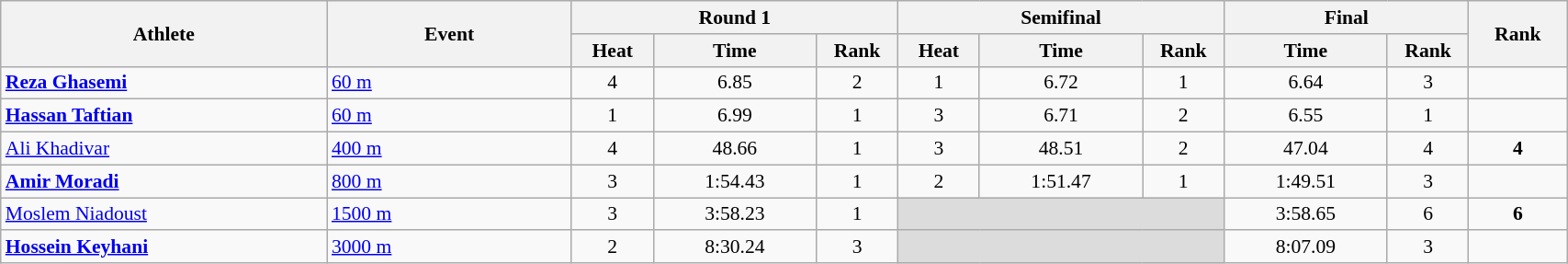<table class="wikitable" width="90%" style="text-align:center; font-size:90%">
<tr>
<th rowspan="2" width="20%">Athlete</th>
<th rowspan="2" width="15%">Event</th>
<th colspan="3" width="20%">Round 1</th>
<th colspan="3" width="20%">Semifinal</th>
<th colspan="2" width="15%">Final</th>
<th rowspan="2" width="6%">Rank</th>
</tr>
<tr>
<th width="5%">Heat</th>
<th width="10%">Time</th>
<th>Rank</th>
<th width="5%">Heat</th>
<th width="10%">Time</th>
<th>Rank</th>
<th width="10%">Time</th>
<th>Rank</th>
</tr>
<tr>
<td align="left"><strong><a href='#'>Reza Ghasemi</a></strong></td>
<td align="left"><a href='#'>60 m</a></td>
<td>4</td>
<td>6.85</td>
<td>2 <strong></strong></td>
<td>1</td>
<td>6.72</td>
<td>1 <strong></strong></td>
<td>6.64</td>
<td>3</td>
<td></td>
</tr>
<tr>
<td align="left"><strong><a href='#'>Hassan Taftian</a></strong></td>
<td align="left"><a href='#'>60 m</a></td>
<td>1</td>
<td>6.99</td>
<td>1 <strong></strong></td>
<td>3</td>
<td>6.71</td>
<td>2 <strong></strong></td>
<td>6.55</td>
<td>1</td>
<td></td>
</tr>
<tr>
<td align="left"><a href='#'>Ali Khadivar</a></td>
<td align="left"><a href='#'>400 m</a></td>
<td>4</td>
<td>48.66</td>
<td>1 <strong></strong></td>
<td>3</td>
<td>48.51</td>
<td>2 <strong></strong></td>
<td>47.04</td>
<td>4</td>
<td><strong>4</strong></td>
</tr>
<tr>
<td align="left"><strong><a href='#'>Amir Moradi</a></strong></td>
<td align="left"><a href='#'>800 m</a></td>
<td>3</td>
<td>1:54.43</td>
<td>1 <strong></strong></td>
<td>2</td>
<td>1:51.47</td>
<td>1 <strong></strong></td>
<td>1:49.51</td>
<td>3</td>
<td></td>
</tr>
<tr>
<td align="left"><a href='#'>Moslem Niadoust</a></td>
<td align="left"><a href='#'>1500 m</a></td>
<td>3</td>
<td>3:58.23</td>
<td>1 <strong></strong></td>
<td colspan=3 bgcolor=#DCDCDC></td>
<td>3:58.65</td>
<td>6</td>
<td><strong>6</strong></td>
</tr>
<tr>
<td align="left"><strong><a href='#'>Hossein Keyhani</a></strong></td>
<td align="left"><a href='#'>3000 m</a></td>
<td>2</td>
<td>8:30.24</td>
<td>3 <strong></strong></td>
<td colspan=3 bgcolor=#DCDCDC></td>
<td>8:07.09</td>
<td>3</td>
<td></td>
</tr>
</table>
